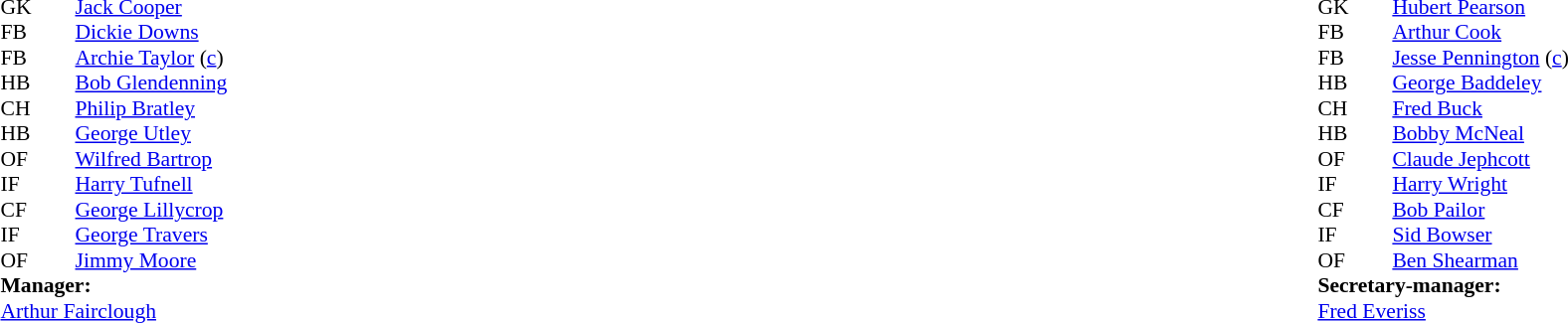<table width="100%" style="font-size: 90%">
<tr>
<td valign="top" width="70%"><br><table width=100% cellspacing="0" cellpadding="0" border=0>
<tr>
<td colspan="4"></td>
</tr>
<tr>
<th width="25"></th>
<th width="25"></th>
<th width="200"></th>
<th></th>
</tr>
<tr>
<td>GK</td>
<td></td>
<td><a href='#'>Jack Cooper</a></td>
</tr>
<tr>
<td>FB</td>
<td></td>
<td><a href='#'>Dickie Downs</a></td>
</tr>
<tr>
<td>FB</td>
<td></td>
<td><a href='#'>Archie Taylor</a> (<a href='#'>c</a>)</td>
</tr>
<tr>
<td>HB</td>
<td></td>
<td><a href='#'>Bob Glendenning</a></td>
</tr>
<tr>
<td>CH</td>
<td></td>
<td><a href='#'>Philip Bratley</a></td>
</tr>
<tr>
<td>HB</td>
<td></td>
<td><a href='#'>George Utley</a></td>
</tr>
<tr>
<td>OF</td>
<td></td>
<td><a href='#'>Wilfred Bartrop</a></td>
</tr>
<tr>
<td>IF</td>
<td></td>
<td><a href='#'>Harry Tufnell</a></td>
</tr>
<tr>
<td>CF</td>
<td></td>
<td><a href='#'>George Lillycrop</a></td>
</tr>
<tr>
<td>IF</td>
<td></td>
<td><a href='#'>George Travers</a></td>
</tr>
<tr>
<td>OF</td>
<td></td>
<td><a href='#'>Jimmy Moore</a></td>
</tr>
<tr>
<td colspan=4><strong>Manager:</strong></td>
</tr>
<tr>
<td colspan="4"><a href='#'>Arthur Fairclough</a></td>
</tr>
</table>
</td>
<td valign="top" width="30%"><br><table cellspacing="0" cellpadding="0" width=100% align=right>
<tr>
<td colspan="4"></td>
</tr>
<tr>
<th width="25"></th>
<th width="25"></th>
<th width="200"></th>
<th></th>
</tr>
<tr>
<td>GK</td>
<td></td>
<td><a href='#'>Hubert Pearson</a></td>
</tr>
<tr>
<td>FB</td>
<td></td>
<td><a href='#'>Arthur Cook</a></td>
</tr>
<tr>
<td>FB</td>
<td></td>
<td><a href='#'>Jesse Pennington</a> (<a href='#'>c</a>)</td>
</tr>
<tr>
<td>HB</td>
<td></td>
<td><a href='#'>George Baddeley</a></td>
</tr>
<tr>
<td>CH</td>
<td></td>
<td><a href='#'>Fred Buck</a></td>
</tr>
<tr>
<td>HB</td>
<td></td>
<td><a href='#'>Bobby McNeal</a></td>
</tr>
<tr>
<td>OF</td>
<td></td>
<td><a href='#'>Claude Jephcott</a></td>
</tr>
<tr>
<td>IF</td>
<td></td>
<td><a href='#'>Harry Wright</a></td>
</tr>
<tr>
<td>CF</td>
<td></td>
<td><a href='#'>Bob Pailor</a></td>
</tr>
<tr>
<td>IF</td>
<td></td>
<td><a href='#'>Sid Bowser</a></td>
</tr>
<tr>
<td>OF</td>
<td></td>
<td><a href='#'>Ben Shearman</a></td>
</tr>
<tr>
<td colspan=4><strong>Secretary-manager:</strong></td>
</tr>
<tr>
<td colspan="4"><a href='#'>Fred Everiss</a></td>
</tr>
</table>
</td>
</tr>
</table>
